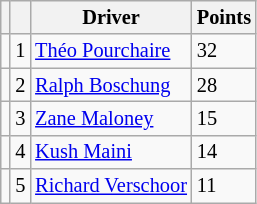<table class="wikitable" style="font-size: 85%;">
<tr>
<th></th>
<th></th>
<th>Driver</th>
<th>Points</th>
</tr>
<tr>
<td align="left"></td>
<td align="center">1</td>
<td> <a href='#'>Théo Pourchaire</a></td>
<td>32</td>
</tr>
<tr>
<td align="left"></td>
<td align="center">2</td>
<td> <a href='#'>Ralph Boschung</a></td>
<td>28</td>
</tr>
<tr>
<td align="left"></td>
<td align="center">3</td>
<td> <a href='#'>Zane Maloney</a></td>
<td>15</td>
</tr>
<tr>
<td align="left"></td>
<td align="center">4</td>
<td> <a href='#'>Kush Maini</a></td>
<td>14</td>
</tr>
<tr>
<td align="left"></td>
<td align="center">5</td>
<td> <a href='#'>Richard Verschoor</a></td>
<td>11</td>
</tr>
</table>
